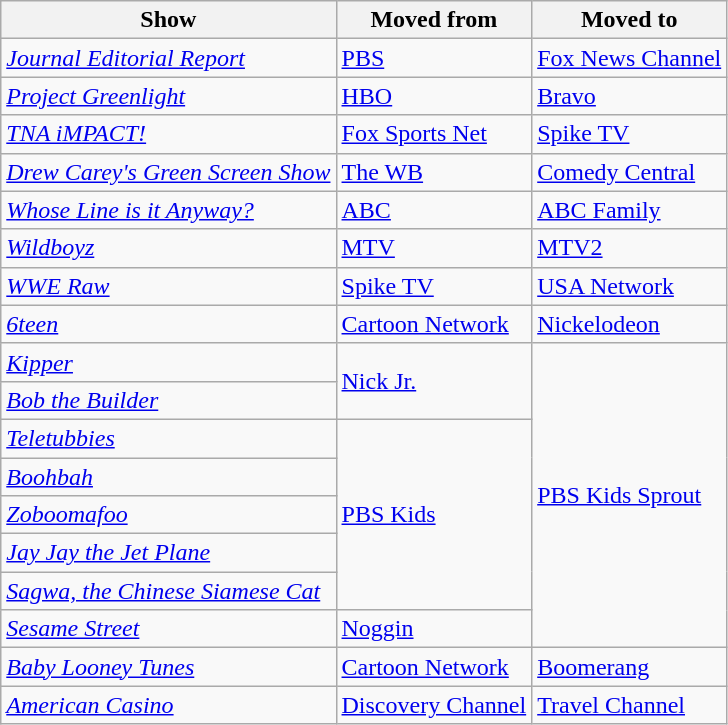<table class="wikitable sortable">
<tr>
<th>Show</th>
<th>Moved from</th>
<th>Moved to</th>
</tr>
<tr>
<td><em><a href='#'>Journal Editorial Report</a></em></td>
<td><a href='#'>PBS</a></td>
<td><a href='#'>Fox News Channel</a></td>
</tr>
<tr>
<td><em><a href='#'>Project Greenlight</a></em></td>
<td><a href='#'>HBO</a></td>
<td><a href='#'>Bravo</a></td>
</tr>
<tr>
<td><em><a href='#'>TNA iMPACT!</a></em></td>
<td><a href='#'>Fox Sports Net</a></td>
<td><a href='#'>Spike TV</a></td>
</tr>
<tr>
<td><em><a href='#'>Drew Carey's Green Screen Show</a></em></td>
<td><a href='#'>The WB</a></td>
<td><a href='#'>Comedy Central</a></td>
</tr>
<tr>
<td><em><a href='#'>Whose Line is it Anyway?</a></em></td>
<td><a href='#'>ABC</a></td>
<td><a href='#'>ABC Family</a></td>
</tr>
<tr>
<td><em><a href='#'>Wildboyz</a></em></td>
<td><a href='#'>MTV</a></td>
<td><a href='#'>MTV2</a></td>
</tr>
<tr>
<td><em><a href='#'>WWE Raw</a></em></td>
<td><a href='#'>Spike TV</a></td>
<td><a href='#'>USA Network</a></td>
</tr>
<tr>
<td><em><a href='#'>6teen</a></em></td>
<td><a href='#'>Cartoon Network</a></td>
<td><a href='#'>Nickelodeon</a></td>
</tr>
<tr>
<td><em><a href='#'>Kipper</a></em></td>
<td rowspan="2"><a href='#'>Nick Jr.</a></td>
<td rowspan="8"><a href='#'>PBS Kids Sprout</a></td>
</tr>
<tr>
<td><em><a href='#'>Bob the Builder</a></em></td>
</tr>
<tr>
<td><em><a href='#'>Teletubbies</a></em></td>
<td rowspan="5"><a href='#'>PBS Kids</a></td>
</tr>
<tr>
<td><em><a href='#'>Boohbah</a></em></td>
</tr>
<tr>
<td><em><a href='#'>Zoboomafoo</a></em></td>
</tr>
<tr>
<td><em><a href='#'>Jay Jay the Jet Plane</a></em></td>
</tr>
<tr>
<td><em><a href='#'>Sagwa, the Chinese Siamese Cat</a></em></td>
</tr>
<tr>
<td><em><a href='#'>Sesame Street</a></em></td>
<td><a href='#'>Noggin</a></td>
</tr>
<tr>
<td><em><a href='#'>Baby Looney Tunes</a></em></td>
<td><a href='#'>Cartoon Network</a></td>
<td><a href='#'>Boomerang</a></td>
</tr>
<tr>
<td><em><a href='#'>American Casino</a></em></td>
<td><a href='#'>Discovery Channel</a></td>
<td><a href='#'>Travel Channel</a></td>
</tr>
</table>
